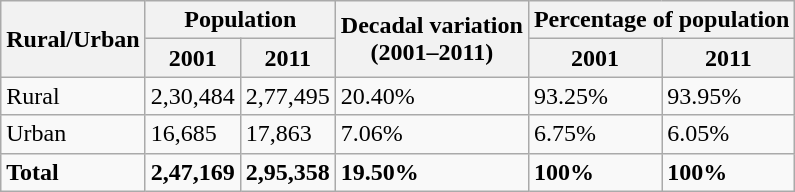<table class="wikitable sortable">
<tr>
<th rowspan="2">Rural/Urban</th>
<th colspan="2">Population</th>
<th rowspan="2">Decadal variation<br>(2001–2011)</th>
<th colspan="2">Percentage of population</th>
</tr>
<tr>
<th>2001</th>
<th>2011</th>
<th>2001</th>
<th>2011</th>
</tr>
<tr>
<td>Rural</td>
<td>2,30,484</td>
<td>2,77,495</td>
<td>20.40%</td>
<td>93.25%</td>
<td>93.95%</td>
</tr>
<tr>
<td>Urban</td>
<td>16,685</td>
<td>17,863</td>
<td>7.06%</td>
<td>6.75%</td>
<td>6.05%</td>
</tr>
<tr>
<td><strong>Total</strong></td>
<td><strong>2,47,169</strong></td>
<td><strong>2,95,358</strong></td>
<td><strong>19.50%</strong></td>
<td><strong>100%</strong></td>
<td><strong>100%</strong></td>
</tr>
</table>
